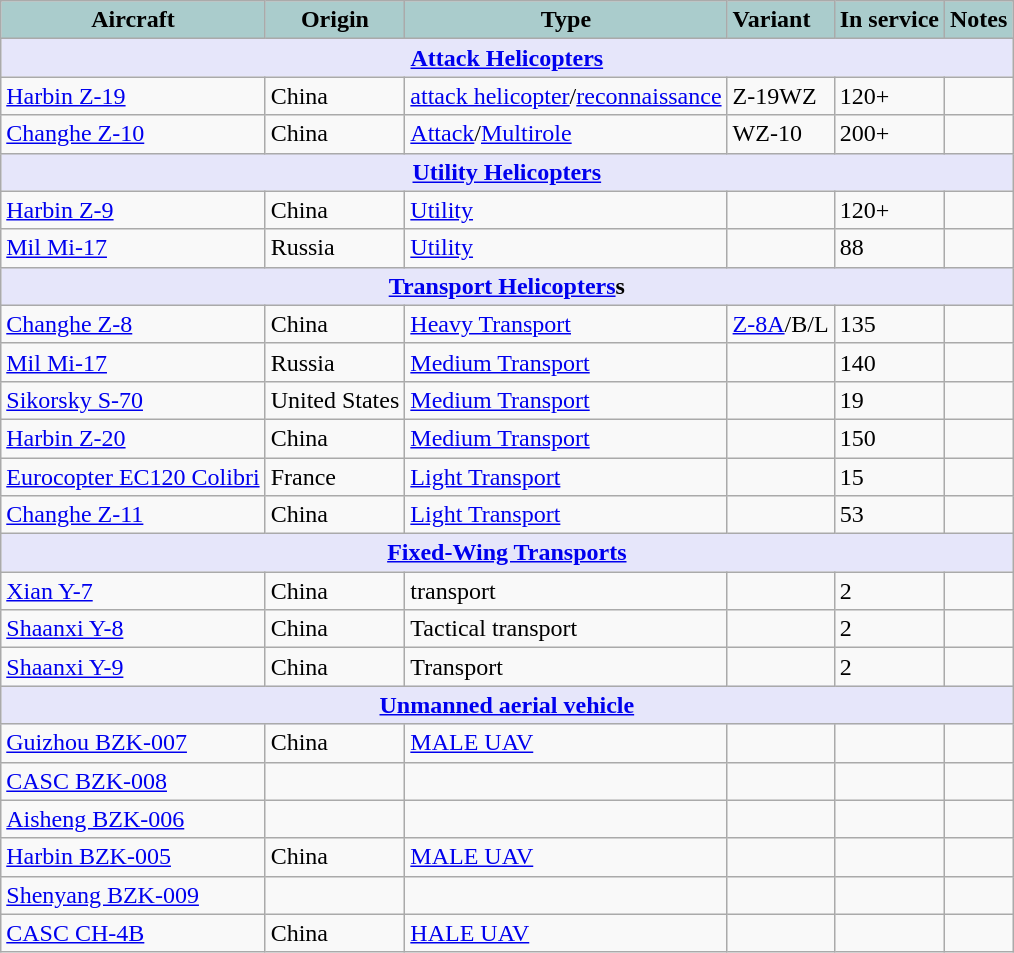<table class="wikitable">
<tr>
<th style="text-align:center; background:#acc;">Aircraft</th>
<th style="text-align: center; background:#acc;">Origin</th>
<th style="text-align:l center; background:#acc;">Type</th>
<th style="text-align:left; background:#acc;">Variant</th>
<th style="text-align:center; background:#acc;">In service</th>
<th style="text-align: center; background:#acc;">Notes</th>
</tr>
<tr>
<th colspan="8" style="align: center; background: lavender;"><a href='#'>Attack Helicopters</a></th>
</tr>
<tr>
<td><a href='#'>Harbin Z-19</a></td>
<td>China</td>
<td><a href='#'>attack helicopter</a>/<a href='#'>reconnaissance</a></td>
<td>Z-19WZ</td>
<td>120+</td>
<td></td>
</tr>
<tr>
<td><a href='#'>Changhe Z-10</a></td>
<td>China</td>
<td><a href='#'>Attack</a>/<a href='#'>Multirole</a></td>
<td>WZ-10</td>
<td>200+</td>
<td></td>
</tr>
<tr>
<th colspan="7" style="align: center; background: lavender;"><a href='#'>Utility Helicopters</a></th>
</tr>
<tr>
<td><a href='#'>Harbin Z-9</a></td>
<td>China</td>
<td><a href='#'>Utility</a></td>
<td></td>
<td>120+</td>
<td></td>
</tr>
<tr>
<td><a href='#'>Mil Mi-17</a></td>
<td>Russia</td>
<td><a href='#'>Utility</a></td>
<td></td>
<td>88</td>
<td></td>
</tr>
<tr>
<th colspan="7" style="align: center; background: lavender;"><a href='#'>Transport Helicopters</a>s</th>
</tr>
<tr>
<td><a href='#'>Changhe Z-8</a></td>
<td>China</td>
<td><a href='#'>Heavy Transport</a></td>
<td><a href='#'>Z-8A</a>/B/L</td>
<td>135</td>
<td></td>
</tr>
<tr>
<td><a href='#'>Mil Mi-17</a></td>
<td>Russia</td>
<td><a href='#'>Medium Transport</a></td>
<td></td>
<td>140</td>
<td></td>
</tr>
<tr>
<td><a href='#'>Sikorsky S-70</a></td>
<td>United States</td>
<td><a href='#'>Medium Transport</a></td>
<td></td>
<td>19</td>
<td></td>
</tr>
<tr>
<td><a href='#'>Harbin Z-20</a></td>
<td>China</td>
<td><a href='#'>Medium Transport</a></td>
<td></td>
<td>150</td>
<td></td>
</tr>
<tr>
<td><a href='#'>Eurocopter EC120 Colibri</a></td>
<td>France</td>
<td><a href='#'>Light Transport</a></td>
<td></td>
<td>15</td>
<td></td>
</tr>
<tr>
<td><a href='#'>Changhe Z-11</a></td>
<td>China</td>
<td><a href='#'>Light Transport</a></td>
<td></td>
<td>53</td>
<td></td>
</tr>
<tr>
<th colspan="7" style="align: center; background: lavender;"><a href='#'>Fixed-Wing Transports</a></th>
</tr>
<tr>
<td><a href='#'>Xian Y-7</a></td>
<td>China</td>
<td>transport</td>
<td></td>
<td>2</td>
<td></td>
</tr>
<tr>
<td><a href='#'>Shaanxi Y-8</a></td>
<td>China</td>
<td>Tactical transport</td>
<td></td>
<td>2</td>
<td></td>
</tr>
<tr>
<td><a href='#'>Shaanxi Y-9</a></td>
<td>China</td>
<td>Transport</td>
<td></td>
<td>2</td>
<td></td>
</tr>
<tr>
<th colspan="7" style="align: center; background: lavender;"><a href='#'>Unmanned aerial vehicle</a></th>
</tr>
<tr>
<td><a href='#'>Guizhou BZK-007</a></td>
<td>China</td>
<td><a href='#'>MALE UAV</a></td>
<td></td>
<td></td>
<td></td>
</tr>
<tr>
<td><a href='#'>CASC BZK-008</a></td>
<td></td>
<td></td>
<td></td>
<td></td>
<td></td>
</tr>
<tr>
<td><a href='#'>Aisheng BZK-006</a></td>
<td></td>
<td></td>
<td></td>
<td></td>
<td></td>
</tr>
<tr>
<td><a href='#'>Harbin BZK-005</a></td>
<td>China</td>
<td><a href='#'>MALE UAV</a></td>
<td></td>
<td></td>
<td></td>
</tr>
<tr>
<td><a href='#'>Shenyang BZK-009</a></td>
<td></td>
<td></td>
<td></td>
<td></td>
<td></td>
</tr>
<tr>
<td><a href='#'>CASC CH-4B</a></td>
<td>China</td>
<td><a href='#'>HALE UAV</a></td>
<td></td>
<td></td>
<td></td>
</tr>
</table>
